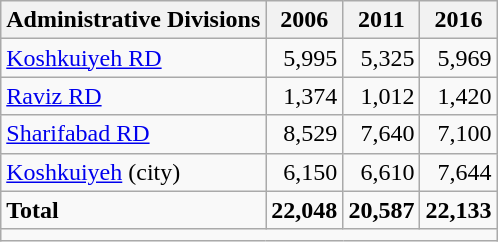<table class="wikitable">
<tr>
<th>Administrative Divisions</th>
<th>2006</th>
<th>2011</th>
<th>2016</th>
</tr>
<tr>
<td><a href='#'>Koshkuiyeh RD</a></td>
<td style="text-align: right;">5,995</td>
<td style="text-align: right;">5,325</td>
<td style="text-align: right;">5,969</td>
</tr>
<tr>
<td><a href='#'>Raviz RD</a></td>
<td style="text-align: right;">1,374</td>
<td style="text-align: right;">1,012</td>
<td style="text-align: right;">1,420</td>
</tr>
<tr>
<td><a href='#'>Sharifabad RD</a></td>
<td style="text-align: right;">8,529</td>
<td style="text-align: right;">7,640</td>
<td style="text-align: right;">7,100</td>
</tr>
<tr>
<td><a href='#'>Koshkuiyeh</a> (city)</td>
<td style="text-align: right;">6,150</td>
<td style="text-align: right;">6,610</td>
<td style="text-align: right;">7,644</td>
</tr>
<tr>
<td><strong>Total</strong></td>
<td style="text-align: right;"><strong>22,048</strong></td>
<td style="text-align: right;"><strong>20,587</strong></td>
<td style="text-align: right;"><strong>22,133</strong></td>
</tr>
<tr>
<td colspan=4></td>
</tr>
</table>
